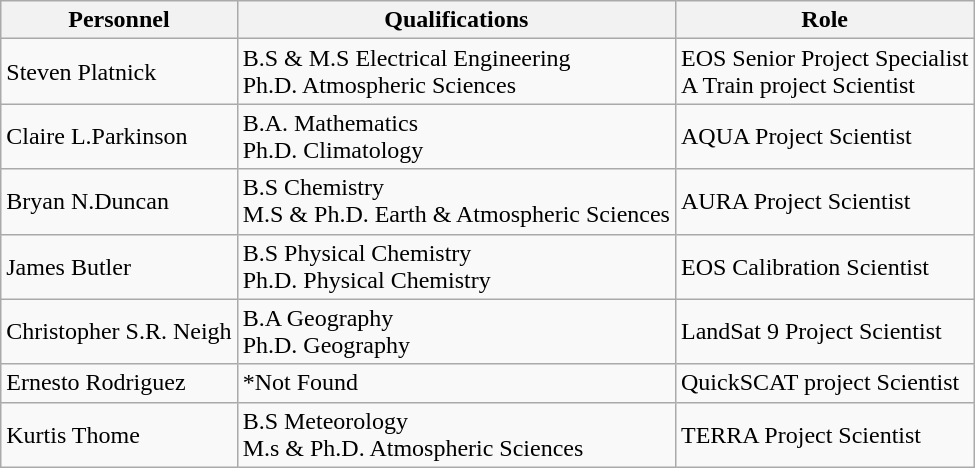<table class="wikitable">
<tr>
<th>Personnel</th>
<th>Qualifications</th>
<th>Role</th>
</tr>
<tr>
<td>Steven Platnick</td>
<td>B.S & M.S Electrical Engineering<br>Ph.D. Atmospheric Sciences</td>
<td>EOS Senior Project Specialist<br>A Train project Scientist</td>
</tr>
<tr>
<td>Claire L.Parkinson</td>
<td>B.A. Mathematics<br>Ph.D. Climatology</td>
<td>AQUA Project Scientist</td>
</tr>
<tr>
<td>Bryan N.Duncan</td>
<td>B.S Chemistry<br>M.S & Ph.D. Earth & Atmospheric Sciences</td>
<td>AURA Project Scientist</td>
</tr>
<tr>
<td>James Butler</td>
<td>B.S Physical Chemistry<br>Ph.D. Physical Chemistry</td>
<td>EOS Calibration Scientist</td>
</tr>
<tr>
<td>Christopher S.R. Neigh</td>
<td>B.A Geography<br>Ph.D. Geography</td>
<td>LandSat 9 Project Scientist</td>
</tr>
<tr>
<td>Ernesto Rodriguez</td>
<td>*Not Found</td>
<td>QuickSCAT project Scientist</td>
</tr>
<tr>
<td>Kurtis Thome</td>
<td>B.S Meteorology<br>M.s & Ph.D. Atmospheric Sciences</td>
<td>TERRA Project Scientist</td>
</tr>
</table>
